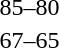<table style="text-align:center">
<tr>
<th width=200></th>
<th width=100></th>
<th width=200></th>
</tr>
<tr>
<td align=right><strong></strong></td>
<td align=center>85–80</td>
<td align=left></td>
</tr>
<tr>
<td align=right><strong></strong></td>
<td align=center>67–65</td>
<td align=left></td>
</tr>
</table>
